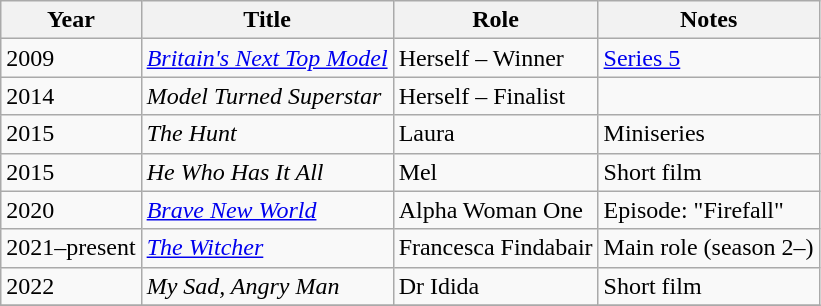<table class="wikitable sortable">
<tr>
<th>Year</th>
<th>Title</th>
<th>Role</th>
<th class="unsortable">Notes</th>
</tr>
<tr>
<td>2009</td>
<td><em><a href='#'>Britain's Next Top Model</a></em></td>
<td>Herself – Winner</td>
<td><a href='#'>Series 5</a></td>
</tr>
<tr>
<td>2014</td>
<td><em>Model Turned Superstar</em></td>
<td>Herself – Finalist</td>
<td></td>
</tr>
<tr>
<td>2015</td>
<td><em>The Hunt</em></td>
<td>Laura</td>
<td>Miniseries</td>
</tr>
<tr>
<td>2015</td>
<td><em>He Who Has It All</em></td>
<td>Mel</td>
<td>Short film</td>
</tr>
<tr>
<td>2020</td>
<td><em><a href='#'>Brave New World</a></em></td>
<td>Alpha Woman One</td>
<td>Episode: "Firefall"</td>
</tr>
<tr>
<td>2021–present</td>
<td><em><a href='#'>The Witcher</a></em></td>
<td>Francesca Findabair</td>
<td>Main role (season 2–)</td>
</tr>
<tr>
<td>2022</td>
<td><em>My Sad, Angry Man</em></td>
<td>Dr Idida</td>
<td>Short film</td>
</tr>
<tr>
</tr>
</table>
